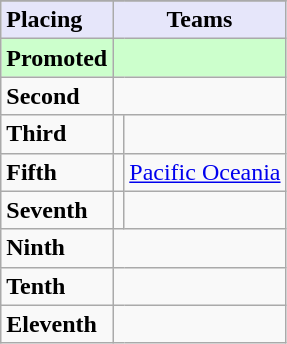<table class=wikitable>
<tr>
</tr>
<tr style="background: #E6E6FA;">
<td><strong>Placing</strong></td>
<td colspan="2" style="text-align:center"><strong>Teams</strong></td>
</tr>
<tr style="background: #ccffcc;">
<td><strong>Promoted</strong></td>
<td colspan=2></td>
</tr>
<tr>
<td><strong>Second</strong></td>
<td colspan=2></td>
</tr>
<tr>
<td><strong>Third</strong></td>
<td></td>
<td></td>
</tr>
<tr>
<td><strong>Fifth</strong></td>
<td></td>
<td> <a href='#'>Pacific Oceania</a></td>
</tr>
<tr>
<td><strong>Seventh</strong></td>
<td></td>
<td></td>
</tr>
<tr>
<td><strong>Ninth</strong></td>
<td colspan=2></td>
</tr>
<tr>
<td><strong>Tenth</strong></td>
<td colspan=2></td>
</tr>
<tr>
<td><strong>Eleventh</strong></td>
<td colspan=2></td>
</tr>
</table>
